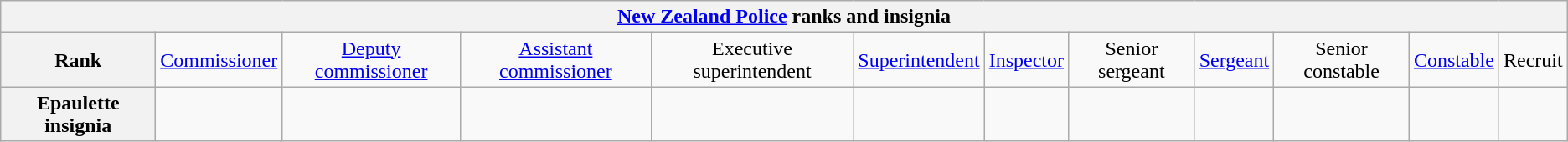<table class="wikitable" style="text-align: center;">
<tr>
<th colspan=12><a href='#'>New Zealand Police</a> ranks and insignia</th>
</tr>
<tr>
<th>Rank</th>
<td><a href='#'>Commissioner</a></td>
<td><a href='#'>Deputy commissioner</a></td>
<td><a href='#'>Assistant commissioner</a></td>
<td>Executive superintendent</td>
<td><a href='#'>Superintendent</a></td>
<td><a href='#'>Inspector</a></td>
<td>Senior sergeant</td>
<td><a href='#'>Sergeant</a></td>
<td>Senior constable</td>
<td><a href='#'>Constable</a></td>
<td>Recruit</td>
</tr>
<tr>
<th>Epaulette insignia</th>
<td></td>
<td></td>
<td></td>
<td></td>
<td></td>
<td></td>
<td></td>
<td></td>
<td></td>
<td></td>
<td></td>
</tr>
</table>
